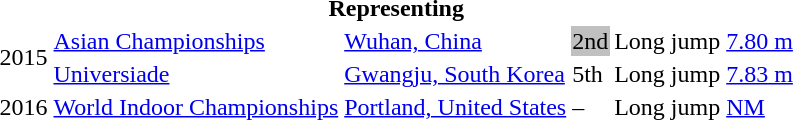<table>
<tr>
<th colspan="6">Representing </th>
</tr>
<tr>
<td rowspan=2>2015</td>
<td><a href='#'>Asian Championships</a></td>
<td><a href='#'>Wuhan, China</a></td>
<td bgcolor=silver>2nd</td>
<td>Long jump</td>
<td><a href='#'>7.80 m</a></td>
</tr>
<tr>
<td><a href='#'>Universiade</a></td>
<td><a href='#'>Gwangju, South Korea</a></td>
<td>5th</td>
<td>Long jump</td>
<td><a href='#'>7.83 m</a></td>
</tr>
<tr>
<td>2016</td>
<td><a href='#'>World Indoor Championships</a></td>
<td><a href='#'>Portland, United States</a></td>
<td>–</td>
<td>Long jump</td>
<td><a href='#'>NM</a></td>
</tr>
</table>
